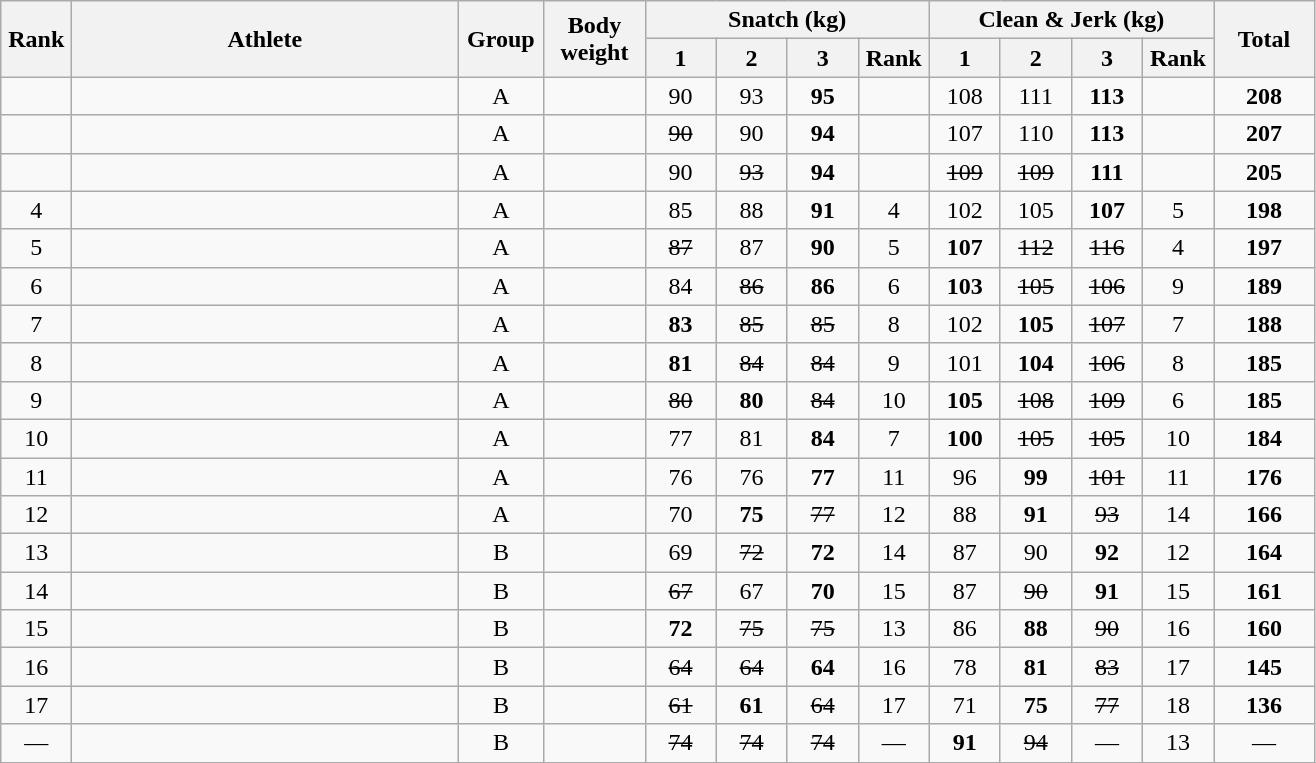<table class = "wikitable" style="text-align:center;">
<tr>
<th rowspan=2 width=40>Rank</th>
<th rowspan=2 width=250>Athlete</th>
<th rowspan=2 width=50>Group</th>
<th rowspan=2 width=60>Body weight</th>
<th colspan=4>Snatch (kg)</th>
<th colspan=4>Clean & Jerk (kg)</th>
<th rowspan=2 width=60>Total</th>
</tr>
<tr>
<th width=40>1</th>
<th width=40>2</th>
<th width=40>3</th>
<th width=40>Rank</th>
<th width=40>1</th>
<th width=40>2</th>
<th width=40>3</th>
<th width=40>Rank</th>
</tr>
<tr>
<td></td>
<td align=left></td>
<td>A</td>
<td></td>
<td>90</td>
<td>93</td>
<td><strong>95</strong></td>
<td></td>
<td>108</td>
<td>111</td>
<td><strong>113</strong></td>
<td></td>
<td><strong>208</strong></td>
</tr>
<tr>
<td></td>
<td align=left></td>
<td>A</td>
<td></td>
<td><s>90</s></td>
<td>90</td>
<td><strong>94</strong></td>
<td></td>
<td>107</td>
<td>110</td>
<td><strong>113</strong></td>
<td></td>
<td><strong>207</strong></td>
</tr>
<tr>
<td></td>
<td align=left></td>
<td>A</td>
<td></td>
<td>90</td>
<td><s>93</s></td>
<td><strong>94</strong></td>
<td></td>
<td><s>109</s></td>
<td><s>109</s></td>
<td><strong>111</strong></td>
<td></td>
<td><strong>205</strong></td>
</tr>
<tr>
<td>4</td>
<td align=left></td>
<td>A</td>
<td></td>
<td>85</td>
<td>88</td>
<td><strong>91</strong></td>
<td>4</td>
<td>102</td>
<td>105</td>
<td><strong>107</strong></td>
<td>5</td>
<td><strong>198</strong></td>
</tr>
<tr>
<td>5</td>
<td align=left></td>
<td>A</td>
<td></td>
<td><s>87</s></td>
<td>87</td>
<td><strong>90</strong></td>
<td>5</td>
<td><strong>107</strong></td>
<td><s>112</s></td>
<td><s>116</s></td>
<td>4</td>
<td><strong>197</strong></td>
</tr>
<tr>
<td>6</td>
<td align=left></td>
<td>A</td>
<td></td>
<td>84</td>
<td><s>86</s></td>
<td><strong>86</strong></td>
<td>6</td>
<td><strong>103</strong></td>
<td><s>105</s></td>
<td><s>106</s></td>
<td>9</td>
<td><strong>189</strong></td>
</tr>
<tr>
<td>7</td>
<td align=left></td>
<td>A</td>
<td></td>
<td><strong>83</strong></td>
<td><s>85</s></td>
<td><s>85</s></td>
<td>8</td>
<td>102</td>
<td><strong>105</strong></td>
<td><s>107</s></td>
<td>7</td>
<td><strong>188</strong></td>
</tr>
<tr>
<td>8</td>
<td align=left></td>
<td>A</td>
<td></td>
<td><strong>81</strong></td>
<td><s>84</s></td>
<td><s>84</s></td>
<td>9</td>
<td>101</td>
<td><strong>104</strong></td>
<td><s>106</s></td>
<td>8</td>
<td><strong>185</strong></td>
</tr>
<tr>
<td>9</td>
<td align=left></td>
<td>A</td>
<td></td>
<td><s>80</s></td>
<td><strong>80</strong></td>
<td><s>84</s></td>
<td>10</td>
<td><strong>105</strong></td>
<td><s>108</s></td>
<td><s>109</s></td>
<td>6</td>
<td><strong>185</strong></td>
</tr>
<tr>
<td>10</td>
<td align=left></td>
<td>A</td>
<td></td>
<td>77</td>
<td>81</td>
<td><strong>84</strong></td>
<td>7</td>
<td><strong>100</strong></td>
<td><s>105</s></td>
<td><s>105</s></td>
<td>10</td>
<td><strong>184</strong></td>
</tr>
<tr>
<td>11</td>
<td align=left></td>
<td>A</td>
<td></td>
<td>76</td>
<td>76</td>
<td><strong>77</strong></td>
<td>11</td>
<td>96</td>
<td><strong>99</strong></td>
<td><s>101</s></td>
<td>11</td>
<td><strong>176</strong></td>
</tr>
<tr>
<td>12</td>
<td align=left></td>
<td>A</td>
<td></td>
<td>70</td>
<td><strong>75</strong></td>
<td><s>77</s></td>
<td>12</td>
<td>88</td>
<td><strong>91</strong></td>
<td><s>93</s></td>
<td>14</td>
<td><strong>166</strong></td>
</tr>
<tr>
<td>13</td>
<td align=left></td>
<td>B</td>
<td></td>
<td>69</td>
<td><s>72</s></td>
<td><strong>72</strong></td>
<td>14</td>
<td>87</td>
<td>90</td>
<td><strong>92</strong></td>
<td>12</td>
<td><strong>164</strong></td>
</tr>
<tr>
<td>14</td>
<td align=left></td>
<td>B</td>
<td></td>
<td><s>67</s></td>
<td>67</td>
<td><strong>70</strong></td>
<td>15</td>
<td>87</td>
<td><s>90</s></td>
<td><strong>91</strong></td>
<td>15</td>
<td><strong>161</strong></td>
</tr>
<tr>
<td>15</td>
<td align=left></td>
<td>B</td>
<td></td>
<td><strong>72</strong></td>
<td><s>75</s></td>
<td><s>75</s></td>
<td>13</td>
<td>86</td>
<td><strong>88</strong></td>
<td><s>90</s></td>
<td>16</td>
<td><strong>160</strong></td>
</tr>
<tr>
<td>16</td>
<td align=left></td>
<td>B</td>
<td></td>
<td><s>64</s></td>
<td><s>64</s></td>
<td><strong>64</strong></td>
<td>16</td>
<td>78</td>
<td><strong>81</strong></td>
<td><s>83</s></td>
<td>17</td>
<td><strong>145</strong></td>
</tr>
<tr>
<td>17</td>
<td align=left></td>
<td>B</td>
<td></td>
<td><s>61</s></td>
<td><strong>61</strong></td>
<td><s>64</s></td>
<td>17</td>
<td>71</td>
<td><strong>75</strong></td>
<td><s>77</s></td>
<td>18</td>
<td><strong>136</strong></td>
</tr>
<tr>
<td>—</td>
<td align=left></td>
<td>B</td>
<td></td>
<td><s>74</s></td>
<td><s>74</s></td>
<td><s>74</s></td>
<td>—</td>
<td><strong>91</strong></td>
<td><s>94</s></td>
<td>—</td>
<td>13</td>
<td>—</td>
</tr>
<tr>
</tr>
</table>
